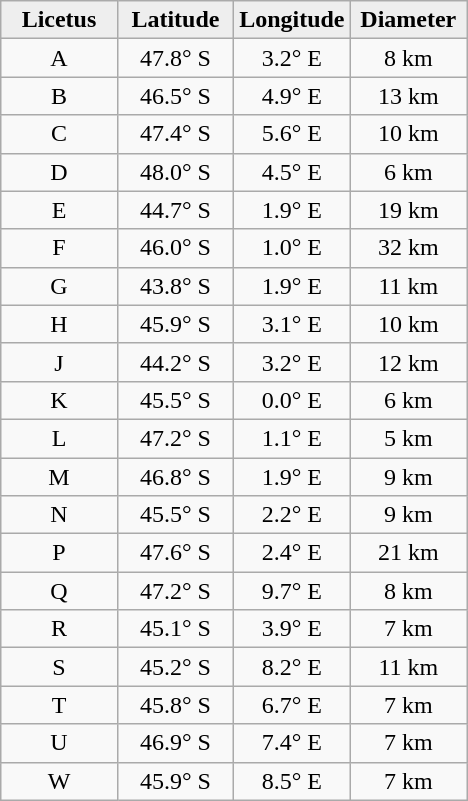<table class="wikitable">
<tr>
<th width="25%" style="background:#eeeeee;">Licetus</th>
<th width="25%" style="background:#eeeeee;">Latitude</th>
<th width="25%" style="background:#eeeeee;">Longitude</th>
<th width="25%" style="background:#eeeeee;">Diameter</th>
</tr>
<tr>
<td align="center">A</td>
<td align="center">47.8° S</td>
<td align="center">3.2° E</td>
<td align="center">8 km</td>
</tr>
<tr>
<td align="center">B</td>
<td align="center">46.5° S</td>
<td align="center">4.9° E</td>
<td align="center">13 km</td>
</tr>
<tr>
<td align="center">C</td>
<td align="center">47.4° S</td>
<td align="center">5.6° E</td>
<td align="center">10 km</td>
</tr>
<tr>
<td align="center">D</td>
<td align="center">48.0° S</td>
<td align="center">4.5° E</td>
<td align="center">6 km</td>
</tr>
<tr>
<td align="center">E</td>
<td align="center">44.7° S</td>
<td align="center">1.9° E</td>
<td align="center">19 km</td>
</tr>
<tr>
<td align="center">F</td>
<td align="center">46.0° S</td>
<td align="center">1.0° E</td>
<td align="center">32 km</td>
</tr>
<tr>
<td align="center">G</td>
<td align="center">43.8° S</td>
<td align="center">1.9° E</td>
<td align="center">11 km</td>
</tr>
<tr>
<td align="center">H</td>
<td align="center">45.9° S</td>
<td align="center">3.1° E</td>
<td align="center">10 km</td>
</tr>
<tr>
<td align="center">J</td>
<td align="center">44.2° S</td>
<td align="center">3.2° E</td>
<td align="center">12 km</td>
</tr>
<tr>
<td align="center">K</td>
<td align="center">45.5° S</td>
<td align="center">0.0° E</td>
<td align="center">6 km</td>
</tr>
<tr>
<td align="center">L</td>
<td align="center">47.2° S</td>
<td align="center">1.1° E</td>
<td align="center">5 km</td>
</tr>
<tr>
<td align="center">M</td>
<td align="center">46.8° S</td>
<td align="center">1.9° E</td>
<td align="center">9 km</td>
</tr>
<tr>
<td align="center">N</td>
<td align="center">45.5° S</td>
<td align="center">2.2° E</td>
<td align="center">9 km</td>
</tr>
<tr>
<td align="center">P</td>
<td align="center">47.6° S</td>
<td align="center">2.4° E</td>
<td align="center">21 km</td>
</tr>
<tr>
<td align="center">Q</td>
<td align="center">47.2° S</td>
<td align="center">9.7° E</td>
<td align="center">8 km</td>
</tr>
<tr>
<td align="center">R</td>
<td align="center">45.1° S</td>
<td align="center">3.9° E</td>
<td align="center">7 km</td>
</tr>
<tr>
<td align="center">S</td>
<td align="center">45.2° S</td>
<td align="center">8.2° E</td>
<td align="center">11 km</td>
</tr>
<tr>
<td align="center">T</td>
<td align="center">45.8° S</td>
<td align="center">6.7° E</td>
<td align="center">7 km</td>
</tr>
<tr>
<td align="center">U</td>
<td align="center">46.9° S</td>
<td align="center">7.4° E</td>
<td align="center">7 km</td>
</tr>
<tr>
<td align="center">W</td>
<td align="center">45.9° S</td>
<td align="center">8.5° E</td>
<td align="center">7 km</td>
</tr>
</table>
